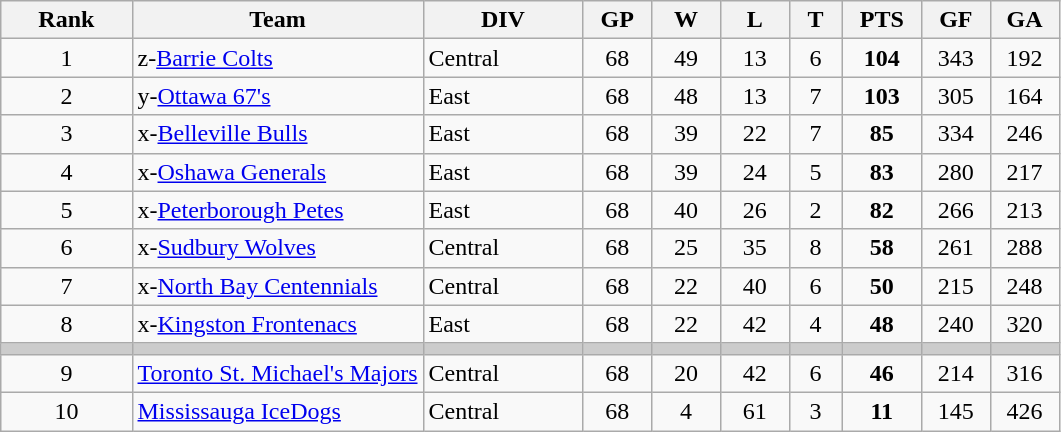<table class="wikitable sortable" style="text-align:center">
<tr>
<th>Rank</th>
<th width="27.5%">Team</th>
<th>DIV</th>
<th width="6.5%">GP</th>
<th width="6.5%">W</th>
<th width="6.5%">L</th>
<th>T</th>
<th width="7.5%">PTS</th>
<th width="6.5%">GF</th>
<th width="6.5%">GA</th>
</tr>
<tr>
<td>1</td>
<td align=left>z-<a href='#'>Barrie Colts</a></td>
<td align=left>Central</td>
<td>68</td>
<td>49</td>
<td>13</td>
<td>6</td>
<td><strong>104</strong></td>
<td>343</td>
<td>192</td>
</tr>
<tr>
<td>2</td>
<td align=left>y-<a href='#'>Ottawa 67's</a></td>
<td align=left>East</td>
<td>68</td>
<td>48</td>
<td>13</td>
<td>7</td>
<td><strong>103</strong></td>
<td>305</td>
<td>164</td>
</tr>
<tr>
<td>3</td>
<td align=left>x-<a href='#'>Belleville Bulls</a></td>
<td align=left>East</td>
<td>68</td>
<td>39</td>
<td>22</td>
<td>7</td>
<td><strong>85</strong></td>
<td>334</td>
<td>246</td>
</tr>
<tr>
<td>4</td>
<td align=left>x-<a href='#'>Oshawa Generals</a></td>
<td align=left>East</td>
<td>68</td>
<td>39</td>
<td>24</td>
<td>5</td>
<td><strong>83</strong></td>
<td>280</td>
<td>217</td>
</tr>
<tr>
<td>5</td>
<td align=left>x-<a href='#'>Peterborough Petes</a></td>
<td align=left>East</td>
<td>68</td>
<td>40</td>
<td>26</td>
<td>2</td>
<td><strong>82</strong></td>
<td>266</td>
<td>213</td>
</tr>
<tr>
<td>6</td>
<td align=left>x-<a href='#'>Sudbury Wolves</a></td>
<td align=left>Central</td>
<td>68</td>
<td>25</td>
<td>35</td>
<td>8</td>
<td><strong>58</strong></td>
<td>261</td>
<td>288</td>
</tr>
<tr>
<td>7</td>
<td align=left>x-<a href='#'>North Bay Centennials</a></td>
<td align=left>Central</td>
<td>68</td>
<td>22</td>
<td>40</td>
<td>6</td>
<td><strong>50</strong></td>
<td>215</td>
<td>248</td>
</tr>
<tr>
<td>8</td>
<td align=left>x-<a href='#'>Kingston Frontenacs</a></td>
<td align=left>East</td>
<td>68</td>
<td>22</td>
<td>42</td>
<td>4</td>
<td><strong>48</strong></td>
<td>240</td>
<td>320</td>
</tr>
<tr style="background-color:#cccccc;">
<td></td>
<td></td>
<td></td>
<td></td>
<td></td>
<td></td>
<td></td>
<td></td>
<td></td>
<td></td>
</tr>
<tr>
<td>9</td>
<td align=left><a href='#'>Toronto St. Michael's Majors</a></td>
<td align=left>Central</td>
<td>68</td>
<td>20</td>
<td>42</td>
<td>6</td>
<td><strong>46</strong></td>
<td>214</td>
<td>316</td>
</tr>
<tr>
<td>10</td>
<td align=left><a href='#'>Mississauga IceDogs</a></td>
<td align=left>Central</td>
<td>68</td>
<td>4</td>
<td>61</td>
<td>3</td>
<td><strong>11</strong></td>
<td>145</td>
<td>426</td>
</tr>
</table>
